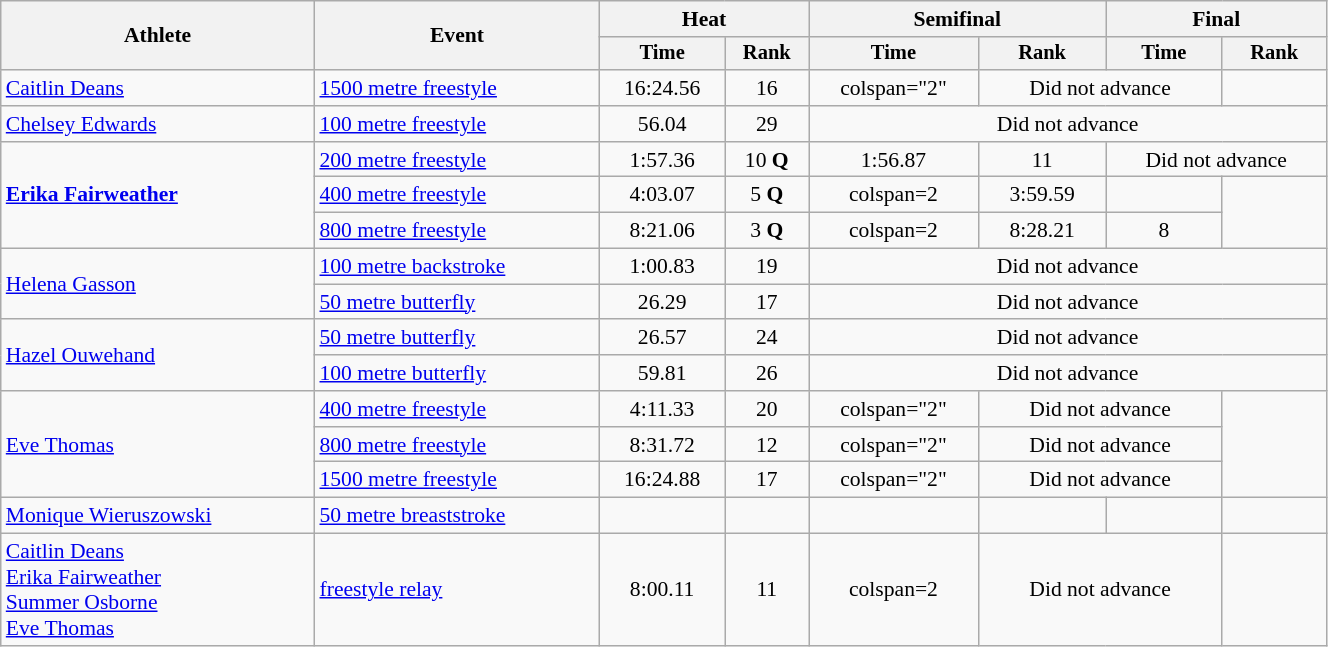<table class="wikitable" style="text-align:center; font-size:90%; width:70%;">
<tr>
<th rowspan="2">Athlete</th>
<th rowspan="2">Event</th>
<th colspan="2">Heat</th>
<th colspan="2">Semifinal</th>
<th colspan="2">Final</th>
</tr>
<tr style="font-size:95%">
<th>Time</th>
<th>Rank</th>
<th>Time</th>
<th>Rank</th>
<th>Time</th>
<th>Rank</th>
</tr>
<tr>
<td align=left><a href='#'>Caitlin Deans</a></td>
<td align=left><a href='#'>1500 metre freestyle</a></td>
<td>16:24.56</td>
<td>16</td>
<td>colspan="2" </td>
<td colspan="2">Did not advance</td>
</tr>
<tr>
<td align=left><a href='#'>Chelsey Edwards</a></td>
<td align=left><a href='#'>100 metre freestyle</a></td>
<td>56.04</td>
<td>29</td>
<td colspan="4">Did not advance</td>
</tr>
<tr>
<td align=left rowspan=3><strong><a href='#'>Erika Fairweather</a></strong></td>
<td align=left><a href='#'>200 metre freestyle</a></td>
<td>1:57.36</td>
<td>10 <strong>Q</strong></td>
<td>1:56.87</td>
<td>11</td>
<td colspan="2">Did not advance</td>
</tr>
<tr>
<td align=left><a href='#'>400 metre freestyle</a></td>
<td>4:03.07</td>
<td>5 <strong>Q</strong></td>
<td>colspan=2 </td>
<td>3:59.59</td>
<td></td>
</tr>
<tr>
<td align=left><a href='#'>800 metre freestyle</a></td>
<td>8:21.06</td>
<td>3 <strong>Q</strong></td>
<td>colspan=2 </td>
<td>8:28.21</td>
<td>8</td>
</tr>
<tr>
<td align=left rowspan=2><a href='#'>Helena Gasson</a></td>
<td align=left><a href='#'>100 metre backstroke</a></td>
<td>1:00.83</td>
<td>19</td>
<td colspan=4>Did not advance</td>
</tr>
<tr>
<td align=left><a href='#'>50 metre butterfly</a></td>
<td>26.29</td>
<td>17</td>
<td colspan=4>Did not advance</td>
</tr>
<tr>
<td align=left rowspan=2><a href='#'>Hazel Ouwehand</a></td>
<td align=left><a href='#'>50 metre butterfly</a></td>
<td>26.57</td>
<td>24</td>
<td colspan=4>Did not advance</td>
</tr>
<tr>
<td align=left><a href='#'>100 metre butterfly</a></td>
<td>59.81</td>
<td>26</td>
<td colspan=4>Did not advance</td>
</tr>
<tr>
<td align=left rowspan=3><a href='#'>Eve Thomas</a></td>
<td align=left><a href='#'>400 metre freestyle</a></td>
<td>4:11.33</td>
<td>20</td>
<td>colspan="2" </td>
<td colspan="2">Did not advance</td>
</tr>
<tr>
<td align=left><a href='#'>800 metre freestyle</a></td>
<td>8:31.72</td>
<td>12</td>
<td>colspan="2" </td>
<td colspan="2">Did not advance</td>
</tr>
<tr>
<td align=left><a href='#'>1500 metre freestyle</a></td>
<td>16:24.88</td>
<td>17</td>
<td>colspan="2" </td>
<td colspan="2">Did not advance</td>
</tr>
<tr>
<td align=left><a href='#'>Monique Wieruszowski</a></td>
<td align=left><a href='#'>50 metre breaststroke</a></td>
<td></td>
<td></td>
<td></td>
<td></td>
<td></td>
<td></td>
</tr>
<tr>
<td align=left><a href='#'>Caitlin Deans</a> <br> <a href='#'>Erika Fairweather</a> <br> <a href='#'>Summer Osborne</a> <br> <a href='#'>Eve Thomas</a></td>
<td align=left><a href='#'> freestyle relay</a></td>
<td>8:00.11</td>
<td>11</td>
<td>colspan=2 </td>
<td colspan=2>Did not advance</td>
</tr>
</table>
